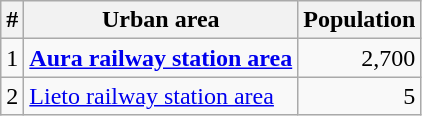<table class="wikitable sortable">
<tr>
<th>#</th>
<th>Urban area</th>
<th>Population</th>
</tr>
<tr>
<td align="center">1</td>
<td><strong><a href='#'>Aura railway station area</a></strong></td>
<td align="right">2,700</td>
</tr>
<tr>
<td align="center">2</td>
<td><a href='#'>Lieto railway station area</a></td>
<td align="right">5</td>
</tr>
</table>
